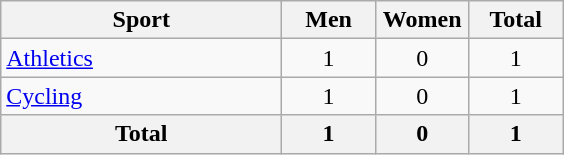<table class="wikitable sortable" style="text-align:center">
<tr>
<th width="180">Sport</th>
<th width="55">Men</th>
<th width="55">Women</th>
<th width="55">Total</th>
</tr>
<tr>
<td align="left"><a href='#'>Athletics</a></td>
<td>1</td>
<td>0</td>
<td>1</td>
</tr>
<tr>
<td align="left"><a href='#'>Cycling</a></td>
<td>1</td>
<td>0</td>
<td>1</td>
</tr>
<tr>
<th>Total</th>
<th>1</th>
<th>0</th>
<th>1</th>
</tr>
</table>
